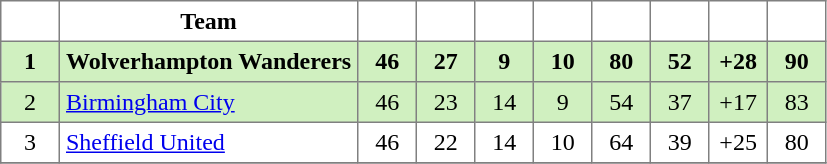<table class="toccolours" border="1" cellpadding="4" cellspacing="0" style="text-align:center; border-collapse: collapse; margin:0;">
<tr>
<th width=30></th>
<th>Team</th>
<th width="30"></th>
<th width="30"></th>
<th width="30"></th>
<th width="30"></th>
<th width="30"></th>
<th width="30"></th>
<th width="30"></th>
<th width="30"></th>
</tr>
<tr bgcolor="#D0F0C0">
<td><strong>1</strong></td>
<td align=left><strong>Wolverhampton Wanderers</strong></td>
<td><strong>46</strong></td>
<td><strong>27</strong></td>
<td><strong>9</strong></td>
<td><strong>10</strong></td>
<td><strong>80</strong></td>
<td><strong>52</strong></td>
<td><strong>+28</strong></td>
<td><strong>90</strong></td>
</tr>
<tr bgcolor="#D0F0C0">
<td>2</td>
<td align=left><a href='#'>Birmingham City</a></td>
<td>46</td>
<td>23</td>
<td>14</td>
<td>9</td>
<td>54</td>
<td>37</td>
<td>+17</td>
<td>83</td>
</tr>
<tr>
<td>3</td>
<td align=left><a href='#'>Sheffield United</a></td>
<td>46</td>
<td>22</td>
<td>14</td>
<td>10</td>
<td>64</td>
<td>39</td>
<td>+25</td>
<td>80</td>
</tr>
<tr>
</tr>
</table>
